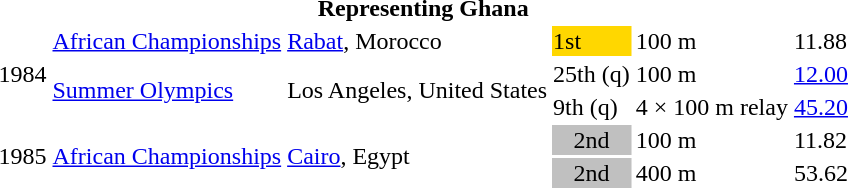<table>
<tr>
<th colspan="6">Representing Ghana</th>
</tr>
<tr>
<td rowspan=3>1984</td>
<td><a href='#'>African Championships</a></td>
<td><a href='#'>Rabat</a>, Morocco</td>
<td bgcolor="gold">1st</td>
<td>100 m</td>
<td>11.88</td>
</tr>
<tr>
<td rowspan=2><a href='#'>Summer Olympics</a></td>
<td rowspan=2>Los Angeles, United States</td>
<td>25th (q)</td>
<td>100 m</td>
<td><a href='#'>12.00</a></td>
</tr>
<tr>
<td>9th (q)</td>
<td>4 × 100 m relay</td>
<td><a href='#'>45.20</a></td>
</tr>
<tr>
<td rowspan=2>1985</td>
<td rowspan=2><a href='#'>African Championships</a></td>
<td rowspan=2><a href='#'>Cairo</a>, Egypt</td>
<td bgcolor="silver" align="center">2nd</td>
<td>100 m</td>
<td>11.82</td>
</tr>
<tr>
<td bgcolor="silver" align="center">2nd</td>
<td>400 m</td>
<td>53.62</td>
</tr>
<tr>
</tr>
</table>
